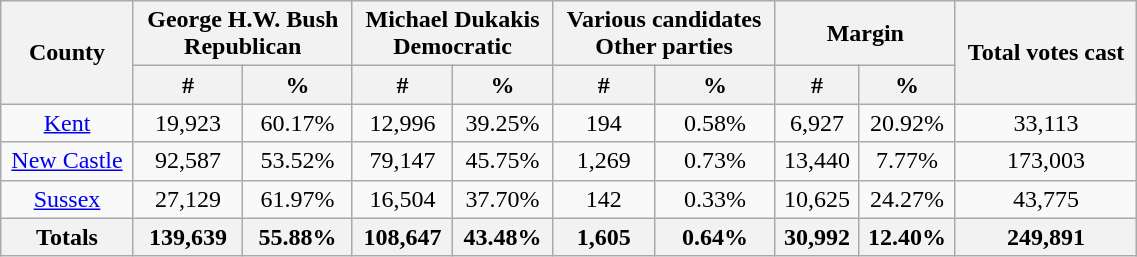<table width="60%"  class="wikitable sortable" style="text-align:center">
<tr>
<th style="text-align:center;" rowspan="2">County</th>
<th style="text-align:center;" colspan="2">George H.W. Bush<br>Republican</th>
<th style="text-align:center;" colspan="2">Michael Dukakis<br>Democratic</th>
<th style="text-align:center;" colspan="2">Various candidates<br>Other parties</th>
<th style="text-align:center;" colspan="2">Margin</th>
<th style="text-align:center;" rowspan="2">Total votes cast</th>
</tr>
<tr>
<th style="text-align:center;" data-sort-type="number">#</th>
<th style="text-align:center;" data-sort-type="number">%</th>
<th style="text-align:center;" data-sort-type="number">#</th>
<th style="text-align:center;" data-sort-type="number">%</th>
<th style="text-align:center;" data-sort-type="number">#</th>
<th style="text-align:center;" data-sort-type="number">%</th>
<th style="text-align:center;" data-sort-type="number">#</th>
<th style="text-align:center;" data-sort-type="number">%</th>
</tr>
<tr style="text-align:center;">
<td><a href='#'>Kent</a></td>
<td>19,923</td>
<td>60.17%</td>
<td>12,996</td>
<td>39.25%</td>
<td>194</td>
<td>0.58%</td>
<td>6,927</td>
<td>20.92%</td>
<td>33,113</td>
</tr>
<tr style="text-align:center;">
<td><a href='#'>New Castle</a></td>
<td>92,587</td>
<td>53.52%</td>
<td>79,147</td>
<td>45.75%</td>
<td>1,269</td>
<td>0.73%</td>
<td>13,440</td>
<td>7.77%</td>
<td>173,003</td>
</tr>
<tr style="text-align:center;">
<td><a href='#'>Sussex</a></td>
<td>27,129</td>
<td>61.97%</td>
<td>16,504</td>
<td>37.70%</td>
<td>142</td>
<td>0.33%</td>
<td>10,625</td>
<td>24.27%</td>
<td>43,775</td>
</tr>
<tr>
<th>Totals</th>
<th>139,639</th>
<th>55.88%</th>
<th>108,647</th>
<th>43.48%</th>
<th>1,605</th>
<th>0.64%</th>
<th>30,992</th>
<th>12.40%</th>
<th>249,891</th>
</tr>
</table>
